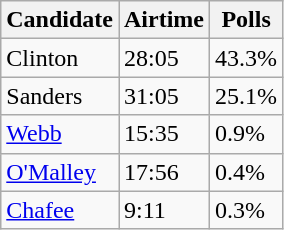<table class="wikitable sortable floatright">
<tr>
<th>Candidate</th>
<th>Airtime</th>
<th>Polls</th>
</tr>
<tr>
<td>Clinton</td>
<td>28:05</td>
<td>43.3%</td>
</tr>
<tr>
<td>Sanders</td>
<td>31:05</td>
<td>25.1%</td>
</tr>
<tr>
<td><a href='#'>Webb</a></td>
<td>15:35</td>
<td>0.9%</td>
</tr>
<tr>
<td><a href='#'>O'Malley</a></td>
<td>17:56</td>
<td>0.4%</td>
</tr>
<tr>
<td><a href='#'>Chafee</a></td>
<td>9:11</td>
<td>0.3%</td>
</tr>
</table>
